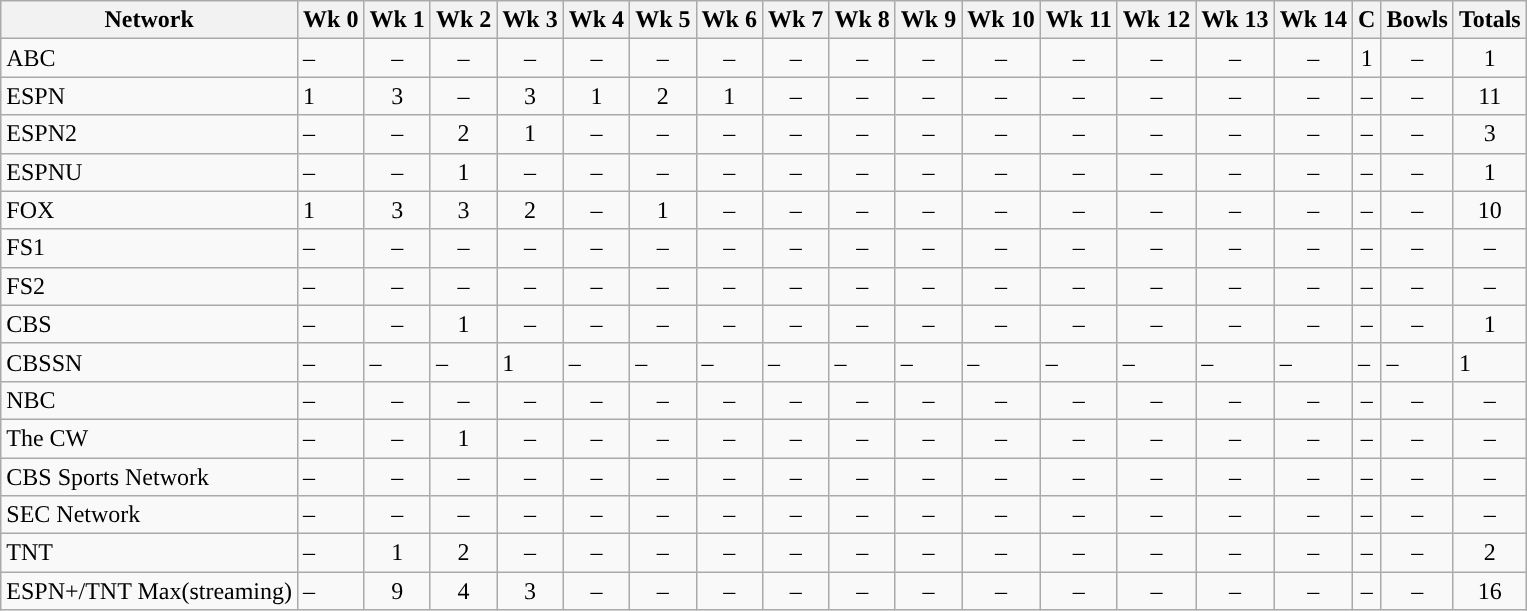<table class="wikitable">
<tr>
<th>Network</th>
<th>Wk 0</th>
<th>Wk 1</th>
<th>Wk 2</th>
<th>Wk 3</th>
<th>Wk 4</th>
<th>Wk 5</th>
<th>Wk 6</th>
<th>Wk 7</th>
<th>Wk 8</th>
<th>Wk 9</th>
<th>Wk 10</th>
<th>Wk 11</th>
<th>Wk 12</th>
<th>Wk 13</th>
<th>Wk 14</th>
<th>C</th>
<th>Bowls</th>
<th>Totals</th>
</tr>
<tr>
<td>ABC</td>
<td>–</td>
<td style="text-align:center">–</td>
<td style="text-align:center">–</td>
<td style="text-align:center">–</td>
<td style="text-align:center">–</td>
<td style="text-align:center">–</td>
<td style="text-align:center">–</td>
<td style="text-align:center">–</td>
<td style="text-align:center">–</td>
<td style="text-align:center">–</td>
<td style="text-align:center">–</td>
<td style="text-align:center">–</td>
<td style="text-align:center">–</td>
<td style="text-align:center">–</td>
<td style="text-align:center">–</td>
<td style="text-align:center">1</td>
<td style="text-align:center">–</td>
<td style="text-align:center">1</td>
</tr>
<tr>
<td>ESPN</td>
<td>1</td>
<td style="text-align:center">3</td>
<td style="text-align:center">–</td>
<td style="text-align:center">3</td>
<td style="text-align:center">1</td>
<td style="text-align:center">2</td>
<td style="text-align:center">1</td>
<td style="text-align:center">–</td>
<td style="text-align:center">–</td>
<td style="text-align:center">–</td>
<td style="text-align:center">–</td>
<td style="text-align:center">–</td>
<td style="text-align:center">–</td>
<td style="text-align:center">–</td>
<td style="text-align:center">–</td>
<td style="text-align:center">–</td>
<td style="text-align:center">–</td>
<td style="text-align:center">11</td>
</tr>
<tr>
<td>ESPN2</td>
<td>–</td>
<td style="text-align:center">–</td>
<td style="text-align:center">2</td>
<td style="text-align:center">1</td>
<td style="text-align:center">–</td>
<td style="text-align:center">–</td>
<td style="text-align:center">–</td>
<td style="text-align:center">–</td>
<td style="text-align:center">–</td>
<td style="text-align:center">–</td>
<td style="text-align:center">–</td>
<td style="text-align:center">–</td>
<td style="text-align:center">–</td>
<td style="text-align:center">–</td>
<td style="text-align:center">–</td>
<td style="text-align:center">–</td>
<td style="text-align:center">–</td>
<td style="text-align:center">3</td>
</tr>
<tr>
<td>ESPNU</td>
<td>–</td>
<td style="text-align:center">–</td>
<td style="text-align:center">1</td>
<td style="text-align:center">–</td>
<td style="text-align:center">–</td>
<td style="text-align:center">–</td>
<td style="text-align:center">–</td>
<td style="text-align:center">–</td>
<td style="text-align:center">–</td>
<td style="text-align:center">–</td>
<td style="text-align:center">–</td>
<td style="text-align:center">–</td>
<td style="text-align:center">–</td>
<td style="text-align:center">–</td>
<td style="text-align:center">–</td>
<td style="text-align:center">–</td>
<td style="text-align:center">–</td>
<td style="text-align:center">1</td>
</tr>
<tr>
<td>FOX</td>
<td>1</td>
<td style="text-align:center">3</td>
<td style="text-align:center">3</td>
<td style="text-align:center">2</td>
<td style="text-align:center">–</td>
<td style="text-align:center">1</td>
<td style="text-align:center">–</td>
<td style="text-align:center">–</td>
<td style="text-align:center">–</td>
<td style="text-align:center">–</td>
<td style="text-align:center">–</td>
<td style="text-align:center">–</td>
<td style="text-align:center">–</td>
<td style="text-align:center">–</td>
<td style="text-align:center">–</td>
<td style="text-align:center">–</td>
<td style="text-align:center">–</td>
<td style="text-align:center">10</td>
</tr>
<tr>
<td>FS1</td>
<td>–</td>
<td style="text-align:center">–</td>
<td style="text-align:center">–</td>
<td style="text-align:center">–</td>
<td style="text-align:center">–</td>
<td style="text-align:center">–</td>
<td style="text-align:center">–</td>
<td style="text-align:center">–</td>
<td style="text-align:center">–</td>
<td style="text-align:center">–</td>
<td style="text-align:center">–</td>
<td style="text-align:center">–</td>
<td style="text-align:center">–</td>
<td style="text-align:center">–</td>
<td style="text-align:center">–</td>
<td style="text-align:center">–</td>
<td style="text-align:center">–</td>
<td style="text-align:center">–</td>
</tr>
<tr>
<td>FS2</td>
<td>–</td>
<td style="text-align:center">–</td>
<td style="text-align:center">–</td>
<td style="text-align:center">–</td>
<td style="text-align:center">–</td>
<td style="text-align:center">–</td>
<td style="text-align:center">–</td>
<td style="text-align:center">–</td>
<td style="text-align:center">–</td>
<td style="text-align:center">–</td>
<td style="text-align:center">–</td>
<td style="text-align:center">–</td>
<td style="text-align:center">–</td>
<td style="text-align:center">–</td>
<td style="text-align:center">–</td>
<td style="text-align:center">–</td>
<td style="text-align:center">–</td>
<td style="text-align:center">–</td>
</tr>
<tr>
<td>CBS</td>
<td>–</td>
<td style="text-align:center">–</td>
<td style="text-align:center">1</td>
<td style="text-align:center">–</td>
<td style="text-align:center">–</td>
<td style="text-align:center">–</td>
<td style="text-align:center">–</td>
<td style="text-align:center">–</td>
<td style="text-align:center">–</td>
<td style="text-align:center">–</td>
<td style="text-align:center">–</td>
<td style="text-align:center">–</td>
<td style="text-align:center">–</td>
<td style="text-align:center">–</td>
<td style="text-align:center">–</td>
<td style="text-align:center">–</td>
<td style="text-align:center">–</td>
<td style="text-align:center">1</td>
</tr>
<tr>
<td>CBSSN</td>
<td>–</td>
<td>–</td>
<td>–</td>
<td>1</td>
<td>–</td>
<td>–</td>
<td>–</td>
<td>–</td>
<td>–</td>
<td>–</td>
<td>–</td>
<td>–</td>
<td>–</td>
<td>–</td>
<td>–</td>
<td>–</td>
<td>–</td>
<td>1</td>
</tr>
<tr>
<td>NBC</td>
<td>–</td>
<td style="text-align:center">–</td>
<td style="text-align:center">–</td>
<td style="text-align:center">–</td>
<td style="text-align:center">–</td>
<td style="text-align:center">–</td>
<td style="text-align:center">–</td>
<td style="text-align:center">–</td>
<td style="text-align:center">–</td>
<td style="text-align:center">–</td>
<td style="text-align:center">–</td>
<td style="text-align:center">–</td>
<td style="text-align:center">–</td>
<td style="text-align:center">–</td>
<td style="text-align:center">–</td>
<td style="text-align:center">–</td>
<td style="text-align:center">–</td>
<td style="text-align:center">–</td>
</tr>
<tr>
<td>The CW</td>
<td>–</td>
<td style="text-align:center">–</td>
<td style="text-align:center">1</td>
<td style="text-align:center">–</td>
<td style="text-align:center">–</td>
<td style="text-align:center">–</td>
<td style="text-align:center">–</td>
<td style="text-align:center">–</td>
<td style="text-align:center">–</td>
<td style="text-align:center">–</td>
<td style="text-align:center">–</td>
<td style="text-align:center">–</td>
<td style="text-align:center">–</td>
<td style="text-align:center">–</td>
<td style="text-align:center">–</td>
<td style="text-align:center">–</td>
<td style="text-align:center">–</td>
<td style="text-align:center">–</td>
</tr>
<tr>
<td>CBS Sports Network</td>
<td>–</td>
<td style="text-align:center">–</td>
<td style="text-align:center">–</td>
<td style="text-align:center">–</td>
<td style="text-align:center">–</td>
<td style="text-align:center">–</td>
<td style="text-align:center">–</td>
<td style="text-align:center">–</td>
<td style="text-align:center">–</td>
<td style="text-align:center">–</td>
<td style="text-align:center">–</td>
<td style="text-align:center">–</td>
<td style="text-align:center">–</td>
<td style="text-align:center">–</td>
<td style="text-align:center">–</td>
<td style="text-align:center">–</td>
<td style="text-align:center">–</td>
<td style="text-align:center">–</td>
</tr>
<tr>
<td>SEC Network</td>
<td>–</td>
<td style="text-align:center">–</td>
<td style="text-align:center">–</td>
<td style="text-align:center">–</td>
<td style="text-align:center">–</td>
<td style="text-align:center">–</td>
<td style="text-align:center">–</td>
<td style="text-align:center">–</td>
<td style="text-align:center">–</td>
<td style="text-align:center">–</td>
<td style="text-align:center">–</td>
<td style="text-align:center">–</td>
<td style="text-align:center">–</td>
<td style="text-align:center">–</td>
<td style="text-align:center">–</td>
<td style="text-align:center">–</td>
<td style="text-align:center">–</td>
<td style="text-align:center">–</td>
</tr>
<tr>
<td>TNT</td>
<td>–</td>
<td style="text-align:center">1</td>
<td style="text-align:center">2</td>
<td style="text-align:center">–</td>
<td style="text-align:center">–</td>
<td style="text-align:center">–</td>
<td style="text-align:center">–</td>
<td style="text-align:center">–</td>
<td style="text-align:center">–</td>
<td style="text-align:center">–</td>
<td style="text-align:center">–</td>
<td style="text-align:center">–</td>
<td style="text-align:center">–</td>
<td style="text-align:center">–</td>
<td style="text-align:center">–</td>
<td style="text-align:center">–</td>
<td style="text-align:center">–</td>
<td style="text-align:center">2</td>
</tr>
<tr>
<td>ESPN+/TNT Max(streaming)</td>
<td>–</td>
<td style="text-align:center">9</td>
<td style="text-align:center">4</td>
<td style="text-align:center">3</td>
<td style="text-align:center">–</td>
<td style="text-align:center">–</td>
<td style="text-align:center">–</td>
<td style="text-align:center">–</td>
<td style="text-align:center">–</td>
<td style="text-align:center">–</td>
<td style="text-align:center">–</td>
<td style="text-align:center">–</td>
<td style="text-align:center">–</td>
<td style="text-align:center">–</td>
<td style="text-align:center">–</td>
<td style="text-align:center">–</td>
<td style="text-align:center">–</td>
<td style="text-align:center">16</td>
</tr>
</table>
